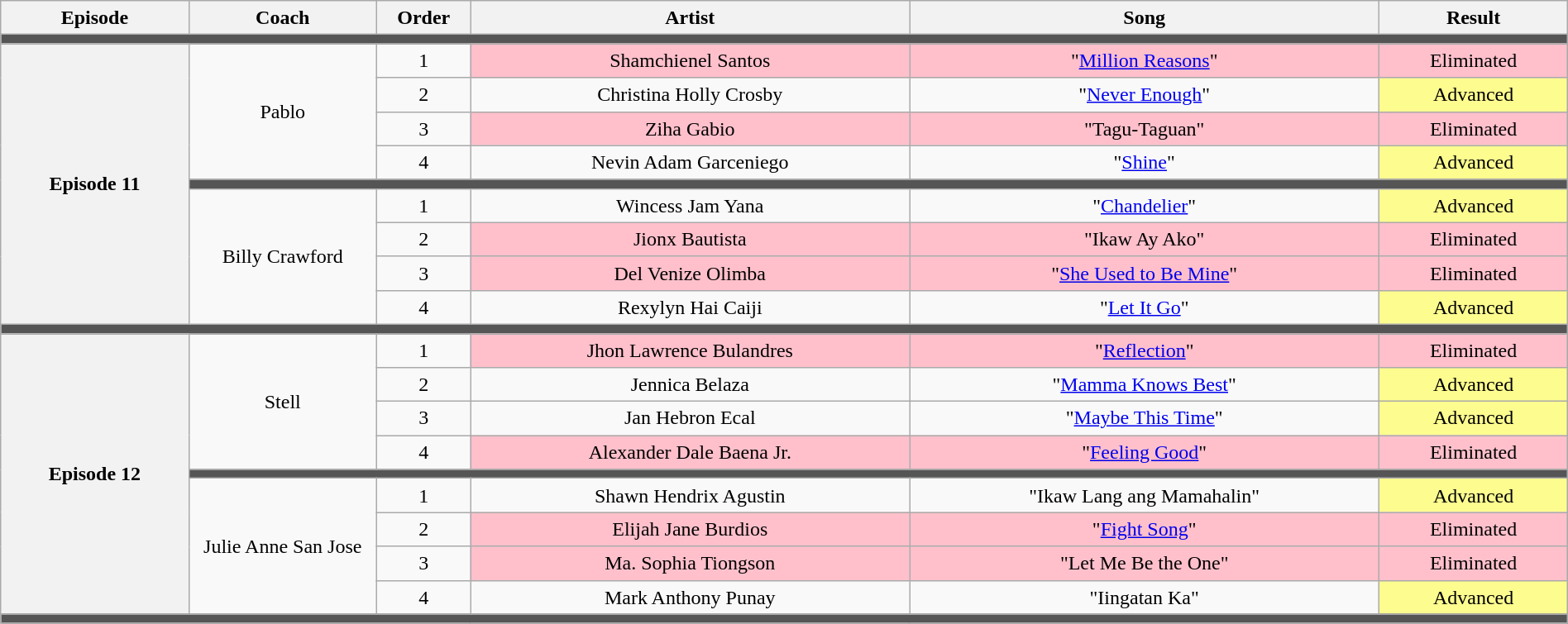<table class="wikitable" style="text-align:center; line-height:20px; width:100%;">
<tr>
<th width="12%">Episode</th>
<th width="12%">Coach</th>
<th width="06%">Order</th>
<th width="28%">Artist</th>
<th width="30%">Song</th>
<th width="15%">Result</th>
</tr>
<tr>
<td colspan="6" style="background:#555;"></td>
</tr>
<tr>
<th rowspan="9">Episode 11<br><small></small></th>
<td rowspan="4">Pablo</td>
<td>1</td>
<td style="background:pink">Shamchienel Santos</td>
<td style="background:pink">"<a href='#'>Million Reasons</a>"</td>
<td style="background:pink">Eliminated</td>
</tr>
<tr>
<td>2</td>
<td>Christina Holly Crosby</td>
<td>"<a href='#'>Never Enough</a>"</td>
<td style="background:#fdfc8f">Advanced</td>
</tr>
<tr>
<td>3</td>
<td style="background:pink">Ziha Gabio</td>
<td style="background:pink">"Tagu-Taguan"</td>
<td style="background:pink">Eliminated</td>
</tr>
<tr>
<td>4</td>
<td>Nevin Adam Garceniego</td>
<td>"<a href='#'>Shine</a>"</td>
<td style="background:#fdfc8f">Advanced</td>
</tr>
<tr>
<td colspan="5" style="background:#555;"></td>
</tr>
<tr>
<td rowspan="4">Billy Crawford</td>
<td>1</td>
<td>Wincess Jam Yana</td>
<td>"<a href='#'>Chandelier</a>"</td>
<td style="background:#fdfc8f">Advanced</td>
</tr>
<tr>
<td>2</td>
<td style="background:pink">Jionx Bautista</td>
<td style="background:pink">"Ikaw Ay Ako"</td>
<td style="background:pink">Eliminated</td>
</tr>
<tr>
<td>3</td>
<td style="background:pink">Del Venize Olimba</td>
<td style="background:pink">"<a href='#'>She Used to Be Mine</a>"</td>
<td style="background:pink">Eliminated</td>
</tr>
<tr>
<td>4</td>
<td>Rexylyn Hai Caiji</td>
<td>"<a href='#'>Let It Go</a>"</td>
<td style="background:#fdfc8f">Advanced</td>
</tr>
<tr>
<td colspan="6" style="background:#555;"></td>
</tr>
<tr>
<th rowspan="9">Episode 12<br><small></small></th>
<td rowspan="4">Stell</td>
<td>1</td>
<td style="background:pink">Jhon Lawrence Bulandres</td>
<td style="background:pink">"<a href='#'>Reflection</a>"</td>
<td style="background:pink">Eliminated</td>
</tr>
<tr>
<td>2</td>
<td>Jennica Belaza</td>
<td>"<a href='#'>Mamma Knows Best</a>"</td>
<td style="background:#fdfc8f">Advanced</td>
</tr>
<tr>
<td>3</td>
<td>Jan Hebron Ecal</td>
<td>"<a href='#'>Maybe This Time</a>"</td>
<td style="background:#fdfc8f">Advanced</td>
</tr>
<tr>
<td>4</td>
<td style="background:pink">Alexander Dale Baena Jr.</td>
<td style="background:pink">"<a href='#'>Feeling Good</a>"</td>
<td style="background:pink">Eliminated</td>
</tr>
<tr>
<td colspan="5" style="background:#555;"></td>
</tr>
<tr>
<td rowspan="4">Julie Anne San Jose</td>
<td>1</td>
<td>Shawn Hendrix Agustin</td>
<td>"Ikaw Lang ang Mamahalin"</td>
<td style="background:#fdfc8f">Advanced</td>
</tr>
<tr>
<td>2</td>
<td style="background:pink">Elijah Jane Burdios</td>
<td style="background:pink">"<a href='#'>Fight Song</a>"</td>
<td style="background:pink">Eliminated</td>
</tr>
<tr>
<td>3</td>
<td style="background:pink">Ma. Sophia Tiongson</td>
<td style="background:pink">"Let Me Be the One"</td>
<td style="background:pink">Eliminated</td>
</tr>
<tr>
<td>4</td>
<td>Mark Anthony Punay</td>
<td>"Iingatan Ka"</td>
<td style="background:#fdfc8f">Advanced</td>
</tr>
<tr>
<td colspan="6" style="background:#555;"></td>
</tr>
</table>
